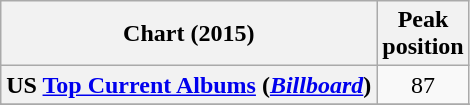<table class="wikitable plainrowheaders sortable">
<tr>
<th scope="col">Chart (2015)</th>
<th scope="col">Peak<br>position</th>
</tr>
<tr>
<th scope="row">US <a href='#'>Top Current Albums</a> (<em><a href='#'>Billboard</a></em>)</th>
<td align=center>87</td>
</tr>
<tr>
</tr>
<tr>
</tr>
<tr>
</tr>
</table>
